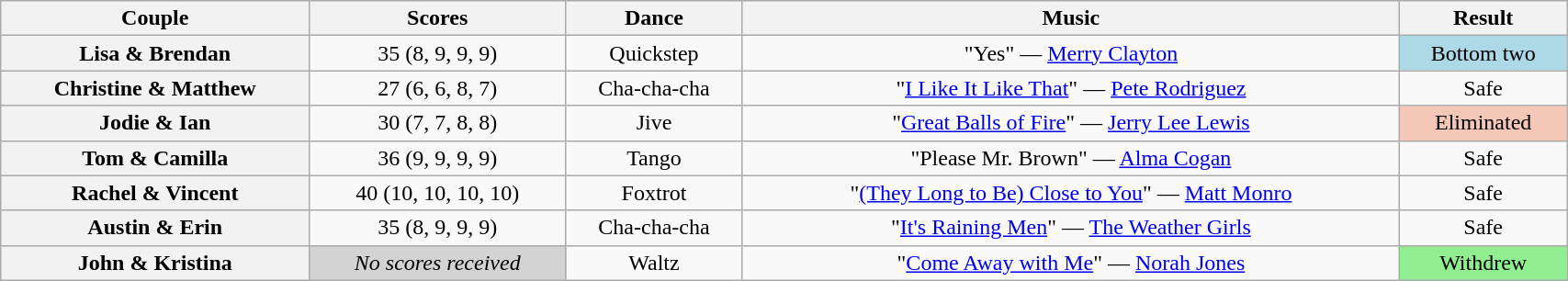<table class="wikitable sortable" style="text-align:center; width:90%">
<tr>
<th scope="col">Couple</th>
<th scope="col">Scores</th>
<th scope="col" class="unsortable">Dance</th>
<th scope="col" class="unsortable">Music</th>
<th scope="col" class="unsortable">Result</th>
</tr>
<tr>
<th scope="row">Lisa & Brendan</th>
<td>35 (8, 9, 9, 9)</td>
<td>Quickstep</td>
<td>"Yes" — <a href='#'>Merry Clayton</a></td>
<td bgcolor="lightblue">Bottom two</td>
</tr>
<tr>
<th scope="row">Christine & Matthew</th>
<td>27 (6, 6, 8, 7)</td>
<td>Cha-cha-cha</td>
<td>"<a href='#'>I Like It Like That</a>" — <a href='#'>Pete Rodriguez</a></td>
<td>Safe</td>
</tr>
<tr>
<th scope="row">Jodie & Ian</th>
<td>30 (7, 7, 8, 8)</td>
<td>Jive</td>
<td>"<a href='#'>Great Balls of Fire</a>" — <a href='#'>Jerry Lee Lewis</a></td>
<td bgcolor="f4c7b8">Eliminated</td>
</tr>
<tr>
<th scope="row">Tom & Camilla</th>
<td>36 (9, 9, 9, 9)</td>
<td>Tango</td>
<td>"Please Mr. Brown" — <a href='#'>Alma Cogan</a></td>
<td>Safe</td>
</tr>
<tr>
<th scope="row">Rachel & Vincent</th>
<td>40 (10, 10, 10, 10)</td>
<td>Foxtrot</td>
<td>"<a href='#'>(They Long to Be) Close to You</a>" — <a href='#'>Matt Monro</a></td>
<td>Safe</td>
</tr>
<tr>
<th scope="row">Austin & Erin</th>
<td>35 (8, 9, 9, 9)</td>
<td>Cha-cha-cha</td>
<td>"<a href='#'>It's Raining Men</a>" — <a href='#'>The Weather Girls</a></td>
<td>Safe</td>
</tr>
<tr>
<th scope="row">John & Kristina</th>
<td bgcolor="lightgray"><em>No scores received</em></td>
<td>Waltz</td>
<td>"<a href='#'>Come Away with Me</a>" — <a href='#'>Norah Jones</a></td>
<td bgcolor="lightgreen">Withdrew</td>
</tr>
</table>
